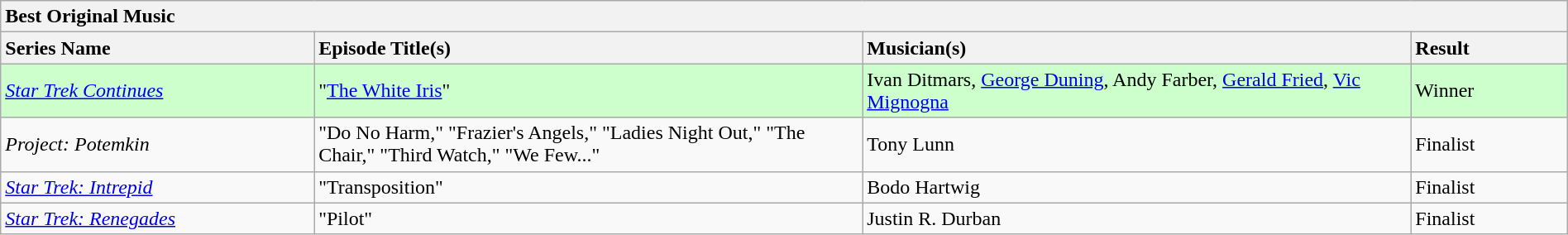<table class="wikitable" width=100%>
<tr>
<th colspan="4" ! style="text-align:left;">Best Original Music</th>
</tr>
<tr>
<th style="text-align:left; width: 20%;"><strong>Series Name</strong></th>
<th style="text-align:left; width: 35%;"><strong>Episode Title(s)</strong></th>
<th style="text-align:left; width: 35%;"><strong>Musician(s)</strong></th>
<th style="text-align:left; width: 10%;"><strong>Result</strong></th>
</tr>
<tr style="background-color:#ccffcc;">
<td><em><a href='#'>Star Trek Continues</a></em></td>
<td>"<a href='#'>The White Iris</a>"</td>
<td>Ivan Ditmars, <a href='#'>George Duning</a>, Andy Farber, <a href='#'>Gerald Fried</a>, <a href='#'>Vic Mignogna</a></td>
<td>Winner</td>
</tr>
<tr>
<td><em>Project: Potemkin</em></td>
<td>"Do No Harm," "Frazier's Angels," "Ladies Night Out," "The Chair," "Third Watch," "We Few..."</td>
<td>Tony Lunn</td>
<td>Finalist</td>
</tr>
<tr>
<td><em><a href='#'>Star Trek: Intrepid</a></em></td>
<td>"Transposition"</td>
<td>Bodo Hartwig</td>
<td>Finalist</td>
</tr>
<tr>
<td><em><a href='#'>Star Trek: Renegades</a></em></td>
<td>"Pilot"</td>
<td>Justin R. Durban</td>
<td>Finalist</td>
</tr>
</table>
